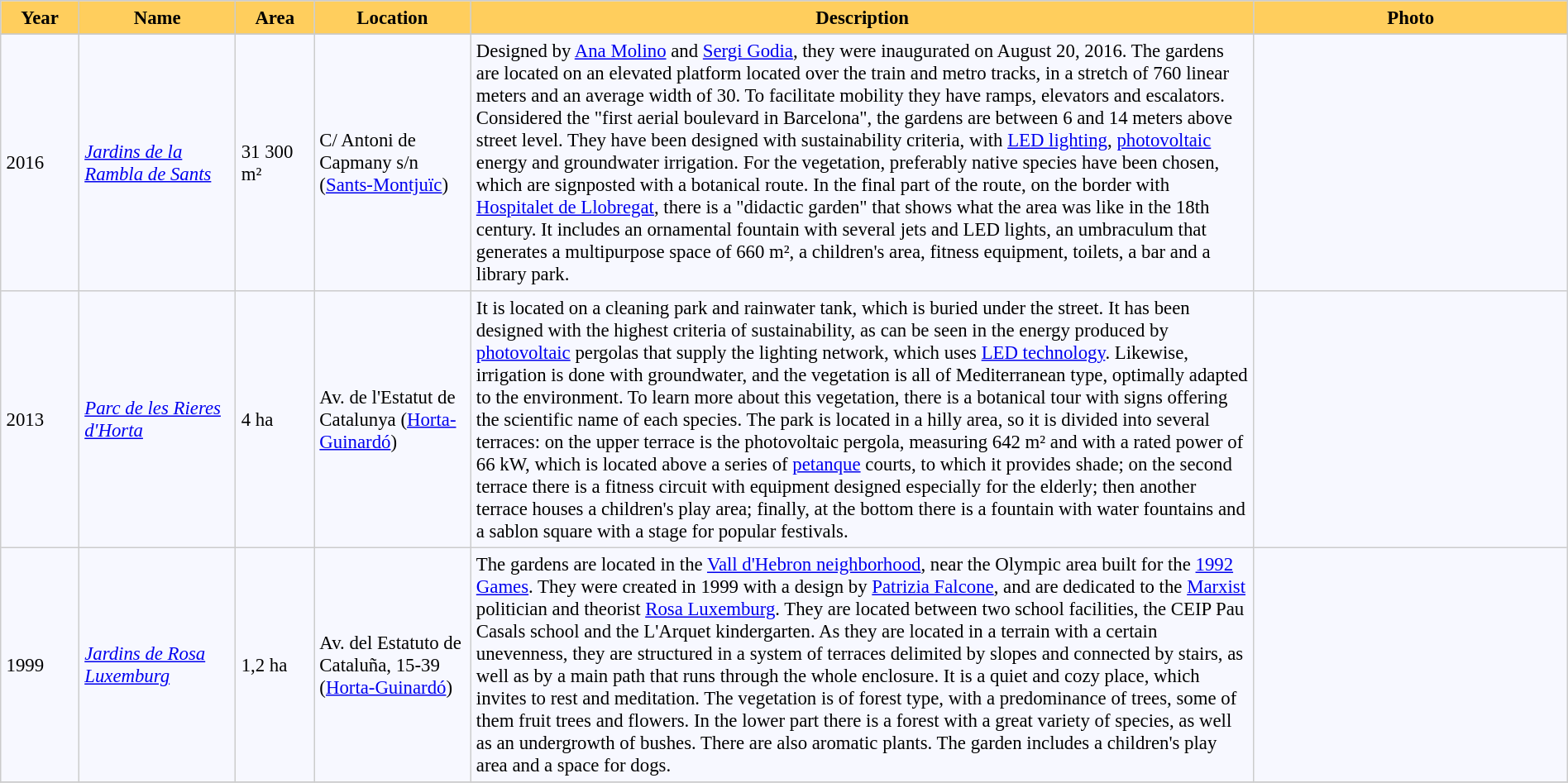<table bgcolor="#f7f8ff" cellpadding="4" cellspacing="0" border="1" style="font-size: 95%; border: #cccccc solid 1px; border-collapse: collapse;">
<tr>
<th width="5%" style="background:#ffce5d;">Year</th>
<th width="10%" style="background:#ffce5d;">Name</th>
<th width="5%" style="background:#ffce5d;">Area</th>
<th width="10%" style="background:#ffce5d;">Location</th>
<th width="50%" style="background:#ffce5d;">Description</th>
<th width="20%" style="background:#ffce5d;">Photo</th>
</tr>
<tr ---->
</tr>
<tr>
<td>2016</td>
<td><em><a href='#'>Jardins de la Rambla de Sants</a></em></td>
<td>31 300 m²</td>
<td>C/ Antoni de Capmany s/n (<a href='#'>Sants-Montjuïc</a>)</td>
<td>Designed by <a href='#'>Ana Molino</a> and <a href='#'>Sergi Godia</a>, they were inaugurated on August 20, 2016. The gardens are located on an elevated platform located over the train and metro tracks, in a stretch of 760 linear meters and an average width of 30. To facilitate mobility they have ramps, elevators and escalators. Considered the "first aerial boulevard in Barcelona", the gardens are between 6 and 14 meters above street level. They have been designed with sustainability criteria, with <a href='#'>LED lighting</a>, <a href='#'>photovoltaic</a> energy and groundwater irrigation. For the vegetation, preferably native species have been chosen, which are signposted with a botanical route. In the final part of the route, on the border with <a href='#'>Hospitalet de Llobregat</a>, there is a "didactic garden" that shows what the area was like in the 18th century. It includes an ornamental fountain with several jets and LED lights, an umbraculum that generates a multipurpose space of 660 m², a children's area, fitness equipment, toilets, a bar and a library park.</td>
<td></td>
</tr>
<tr>
<td>2013</td>
<td><em><a href='#'>Parc de les Rieres d'Horta</a></em></td>
<td>4 ha</td>
<td>Av. de l'Estatut de Catalunya (<a href='#'>Horta-Guinardó</a>)</td>
<td>It is located on a cleaning park and rainwater tank, which is buried under the street. It has been designed with the highest criteria of sustainability, as can be seen in the energy produced by <a href='#'>photovoltaic</a> pergolas that supply the lighting network, which uses <a href='#'>LED technology</a>. Likewise, irrigation is done with groundwater, and the vegetation is all of Mediterranean type, optimally adapted to the environment. To learn more about this vegetation, there is a botanical tour with signs offering the scientific name of each species. The park is located in a hilly area, so it is divided into several terraces: on the upper terrace is the photovoltaic pergola, measuring 642 m² and with a rated power of 66 kW, which is located above a series of <a href='#'>petanque</a> courts, to which it provides shade; on the second terrace there is a fitness circuit with equipment designed especially for the elderly; then another terrace houses a children's play area; finally, at the bottom there is a fountain with water fountains and a sablon square with a stage for popular festivals.</td>
<td></td>
</tr>
<tr>
<td>1999</td>
<td><em><a href='#'>Jardins de Rosa Luxemburg</a></em></td>
<td>1,2 ha</td>
<td>Av. del Estatuto de Cataluña, 15-39 (<a href='#'>Horta-Guinardó</a>)</td>
<td>The gardens are located in the <a href='#'>Vall d'Hebron neighborhood</a>, near the Olympic area built for the <a href='#'>1992 Games</a>. They were created in 1999 with a design by <a href='#'>Patrizia Falcone</a>, and are dedicated to the <a href='#'>Marxist</a> politician and theorist <a href='#'>Rosa Luxemburg</a>. They are located between two school facilities, the CEIP Pau Casals school and the L'Arquet kindergarten. As they are located in a terrain with a certain unevenness, they are structured in a system of terraces delimited by slopes and connected by stairs, as well as by a main path that runs through the whole enclosure. It is a quiet and cozy place, which invites to rest and meditation. The vegetation is of forest type, with a predominance of trees, some of them fruit trees and flowers. In the lower part there is a forest with a great variety of species, as well as an undergrowth of bushes. There are also aromatic plants. The garden includes a children's play area and a space for dogs.</td>
<td></td>
</tr>
<tr>
</tr>
</table>
